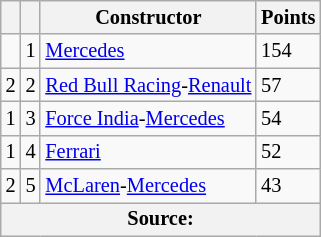<table class="wikitable" style="font-size: 85%;">
<tr>
<th></th>
<th></th>
<th>Constructor</th>
<th>Points</th>
</tr>
<tr>
<td></td>
<td align="center">1</td>
<td> <a href='#'>Mercedes</a></td>
<td>154</td>
</tr>
<tr>
<td> 2</td>
<td align="center">2</td>
<td> <a href='#'>Red Bull Racing</a>-<a href='#'>Renault</a></td>
<td>57</td>
</tr>
<tr>
<td> 1</td>
<td align="center">3</td>
<td> <a href='#'>Force India</a>-<a href='#'>Mercedes</a></td>
<td>54</td>
</tr>
<tr>
<td> 1</td>
<td align="center">4</td>
<td> <a href='#'>Ferrari</a></td>
<td>52</td>
</tr>
<tr>
<td> 2</td>
<td align="center">5</td>
<td> <a href='#'>McLaren</a>-<a href='#'>Mercedes</a></td>
<td>43</td>
</tr>
<tr>
<th colspan=4>Source: </th>
</tr>
</table>
